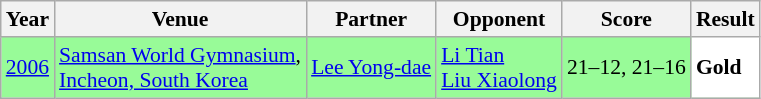<table class="sortable wikitable" style="font-size: 90%;">
<tr>
<th>Year</th>
<th>Venue</th>
<th>Partner</th>
<th>Opponent</th>
<th>Score</th>
<th>Result</th>
</tr>
<tr style="background:#98FB98">
<td align="center"><a href='#'>2006</a></td>
<td align="left"><a href='#'>Samsan World Gymnasium</a>,<br><a href='#'>Incheon, South Korea</a></td>
<td align="left"> <a href='#'>Lee Yong-dae</a></td>
<td align="left"> <a href='#'>Li Tian</a> <br>  <a href='#'>Liu Xiaolong</a></td>
<td align="left">21–12, 21–16</td>
<td style="text-align:left; background:white"> <strong>Gold</strong></td>
</tr>
</table>
